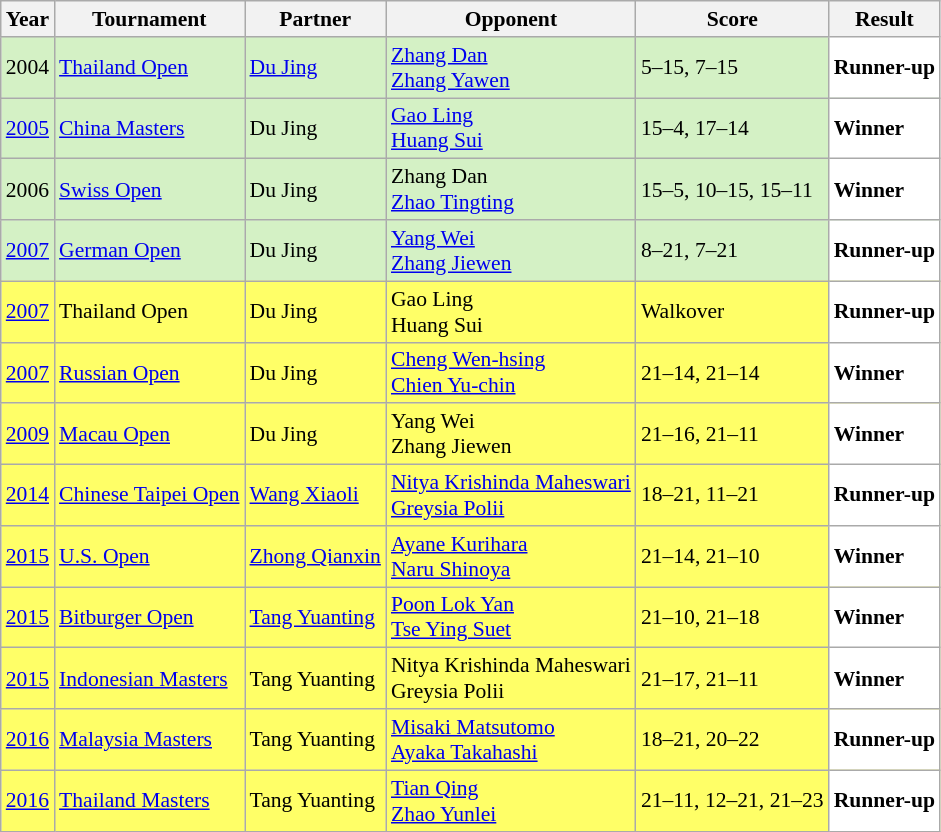<table class="sortable wikitable" style="font-size: 90%;">
<tr>
<th>Year</th>
<th>Tournament</th>
<th>Partner</th>
<th>Opponent</th>
<th>Score</th>
<th>Result</th>
</tr>
<tr style="background:#D4F1C5">
<td align="center">2004</td>
<td align="left"><a href='#'>Thailand Open</a></td>
<td align="left"> <a href='#'>Du Jing</a></td>
<td align="left"> <a href='#'>Zhang Dan</a> <br>  <a href='#'>Zhang Yawen</a></td>
<td align="left">5–15, 7–15</td>
<td style="text-align:left; background:white"> <strong>Runner-up</strong></td>
</tr>
<tr style="background:#D4F1C5">
<td align="center"><a href='#'>2005</a></td>
<td align="left"><a href='#'>China Masters</a></td>
<td align="left"> Du Jing</td>
<td align="left"> <a href='#'>Gao Ling</a> <br>  <a href='#'>Huang Sui</a></td>
<td align="left">15–4, 17–14</td>
<td style="text-align:left; background:white"> <strong>Winner</strong></td>
</tr>
<tr style="background:#D4F1C5">
<td align="center">2006</td>
<td align="left"><a href='#'>Swiss Open</a></td>
<td align="left"> Du Jing</td>
<td align="left"> Zhang Dan <br>  <a href='#'>Zhao Tingting</a></td>
<td align="left">15–5, 10–15, 15–11</td>
<td style="text-align:left; background:white"> <strong>Winner</strong></td>
</tr>
<tr style="background:#D4F1C5">
<td align="center"><a href='#'>2007</a></td>
<td align="left"><a href='#'>German Open</a></td>
<td align="left"> Du Jing</td>
<td align="left"> <a href='#'>Yang Wei</a> <br>  <a href='#'>Zhang Jiewen</a></td>
<td align="left">8–21, 7–21</td>
<td style="text-align:left; background:white"> <strong>Runner-up</strong></td>
</tr>
<tr style="background:#FFFF67">
<td align="center"><a href='#'>2007</a></td>
<td align="left">Thailand Open</td>
<td align="left"> Du Jing</td>
<td align="left"> Gao Ling <br>  Huang Sui</td>
<td align="left">Walkover</td>
<td style="text-align:left; background:white"> <strong>Runner-up</strong></td>
</tr>
<tr style="background:#FFFF67">
<td align="center"><a href='#'>2007</a></td>
<td align="left"><a href='#'>Russian Open</a></td>
<td align="left"> Du Jing</td>
<td align="left"> <a href='#'>Cheng Wen-hsing</a> <br>  <a href='#'>Chien Yu-chin</a></td>
<td align="left">21–14, 21–14</td>
<td style="text-align:left; background:white"> <strong>Winner</strong></td>
</tr>
<tr style="background:#FFFF67">
<td align="center"><a href='#'>2009</a></td>
<td align="left"><a href='#'>Macau Open</a></td>
<td align="left"> Du Jing</td>
<td align="left"> Yang Wei <br>  Zhang Jiewen</td>
<td align="left">21–16, 21–11</td>
<td style="text-align:left; background:white"> <strong>Winner</strong></td>
</tr>
<tr style="background:#FFFF67">
<td align="center"><a href='#'>2014</a></td>
<td align="left"><a href='#'>Chinese Taipei Open</a></td>
<td align="left"> <a href='#'>Wang Xiaoli</a></td>
<td align="left"> <a href='#'>Nitya Krishinda Maheswari</a> <br>  <a href='#'>Greysia Polii</a></td>
<td align="left">18–21, 11–21</td>
<td style="text-align:left; background:white"> <strong>Runner-up</strong></td>
</tr>
<tr style="background:#FFFF67">
<td align="center"><a href='#'>2015</a></td>
<td align="left"><a href='#'>U.S. Open</a></td>
<td align="left"> <a href='#'>Zhong Qianxin</a></td>
<td align="left"> <a href='#'>Ayane Kurihara</a> <br>  <a href='#'>Naru Shinoya</a></td>
<td align="left">21–14, 21–10</td>
<td style="text-align:left; background:white"> <strong>Winner</strong></td>
</tr>
<tr style="background:#FFFF67">
<td align="center"><a href='#'>2015</a></td>
<td align="left"><a href='#'>Bitburger Open</a></td>
<td align="left"> <a href='#'>Tang Yuanting</a></td>
<td align="left"> <a href='#'>Poon Lok Yan</a> <br>  <a href='#'>Tse Ying Suet</a></td>
<td align="left">21–10, 21–18</td>
<td style="text-align:left; background:white"> <strong>Winner</strong></td>
</tr>
<tr style="background:#FFFF67">
<td align="center"><a href='#'>2015</a></td>
<td align="left"><a href='#'>Indonesian Masters</a></td>
<td align="left"> Tang Yuanting</td>
<td align="left"> Nitya Krishinda Maheswari <br>  Greysia Polii</td>
<td align="left">21–17, 21–11</td>
<td style="text-align:left; background:white"> <strong>Winner</strong></td>
</tr>
<tr style="background:#FFFF67">
<td align="center"><a href='#'>2016</a></td>
<td align="left"><a href='#'>Malaysia Masters</a></td>
<td align="left"> Tang Yuanting</td>
<td align="left"> <a href='#'>Misaki Matsutomo</a> <br>  <a href='#'>Ayaka Takahashi</a></td>
<td align="left">18–21, 20–22</td>
<td style="text-align:left; background:white"> <strong>Runner-up</strong></td>
</tr>
<tr style="background:#FFFF67">
<td align="center"><a href='#'>2016</a></td>
<td align="left"><a href='#'>Thailand Masters</a></td>
<td align="left"> Tang Yuanting</td>
<td align="left"> <a href='#'>Tian Qing</a> <br>  <a href='#'>Zhao Yunlei</a></td>
<td align="left">21–11, 12–21, 21–23</td>
<td style="text-align:left; background:white"> <strong>Runner-up</strong></td>
</tr>
</table>
